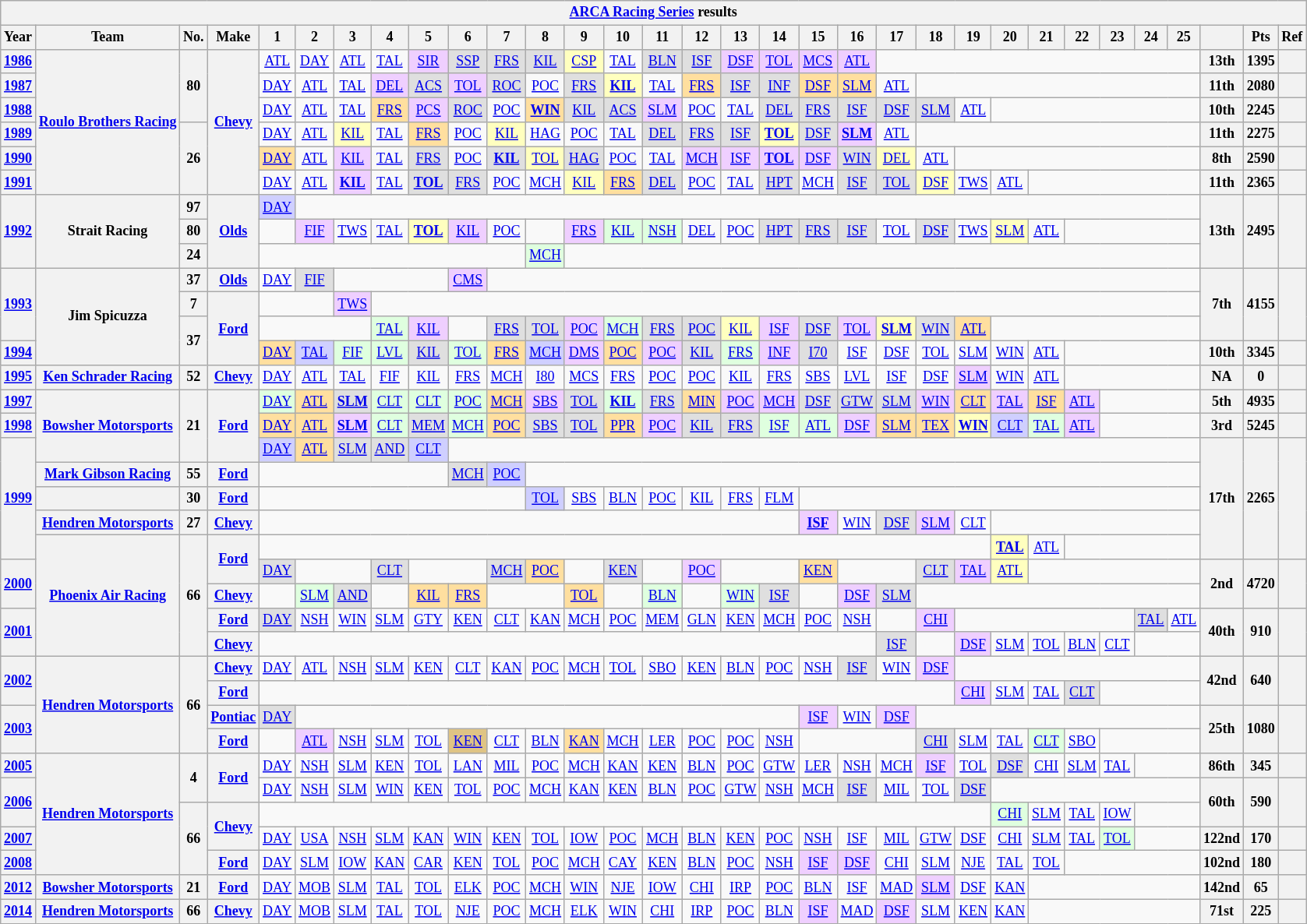<table class="wikitable" style="text-align:center; font-size:75%">
<tr>
<th colspan=45><a href='#'>ARCA Racing Series</a> results</th>
</tr>
<tr>
<th>Year</th>
<th>Team</th>
<th>No.</th>
<th>Make</th>
<th>1</th>
<th>2</th>
<th>3</th>
<th>4</th>
<th>5</th>
<th>6</th>
<th>7</th>
<th>8</th>
<th>9</th>
<th>10</th>
<th>11</th>
<th>12</th>
<th>13</th>
<th>14</th>
<th>15</th>
<th>16</th>
<th>17</th>
<th>18</th>
<th>19</th>
<th>20</th>
<th>21</th>
<th>22</th>
<th>23</th>
<th>24</th>
<th>25</th>
<th></th>
<th>Pts</th>
<th>Ref</th>
</tr>
<tr>
<th><a href='#'>1986</a></th>
<th rowspan=6><a href='#'>Roulo Brothers Racing</a></th>
<th rowspan=3>80</th>
<th rowspan=6><a href='#'>Chevy</a></th>
<td><a href='#'>ATL</a></td>
<td><a href='#'>DAY</a></td>
<td><a href='#'>ATL</a></td>
<td><a href='#'>TAL</a></td>
<td style="background:#EFCFFF;"><a href='#'>SIR</a><br></td>
<td style="background:#DFDFDF;"><a href='#'>SSP</a><br></td>
<td style="background:#DFDFDF;"><a href='#'>FRS</a><br></td>
<td style="background:#DFDFDF;"><a href='#'>KIL</a><br></td>
<td style="background:#FFFFBF;"><a href='#'>CSP</a><br></td>
<td><a href='#'>TAL</a></td>
<td style="background:#DFDFDF;"><a href='#'>BLN</a><br></td>
<td style="background:#DFDFDF;"><a href='#'>ISF</a><br></td>
<td style="background:#EFCFFF;"><a href='#'>DSF</a><br></td>
<td style="background:#EFCFFF;"><a href='#'>TOL</a><br></td>
<td style="background:#EFCFFF;"><a href='#'>MCS</a><br></td>
<td style="background:#EFCFFF;"><a href='#'>ATL</a><br></td>
<td colspan=9></td>
<th>13th</th>
<th>1395</th>
<th></th>
</tr>
<tr>
<th><a href='#'>1987</a></th>
<td><a href='#'>DAY</a></td>
<td><a href='#'>ATL</a></td>
<td><a href='#'>TAL</a></td>
<td style="background:#EFCFFF;"><a href='#'>DEL</a><br></td>
<td style="background:#DFDFDF;"><a href='#'>ACS</a><br></td>
<td style="background:#EFCFFF;"><a href='#'>TOL</a><br></td>
<td style="background:#DFDFDF;"><a href='#'>ROC</a><br></td>
<td><a href='#'>POC</a></td>
<td style="background:#DFDFDF;"><a href='#'>FRS</a><br></td>
<td style="background:#FFFFBF;"><strong><a href='#'>KIL</a></strong><br></td>
<td><a href='#'>TAL</a></td>
<td style="background:#FFDF9F;"><a href='#'>FRS</a><br></td>
<td style="background:#DFDFDF;"><a href='#'>ISF</a><br></td>
<td style="background:#DFDFDF;"><a href='#'>INF</a><br></td>
<td style="background:#FFDF9F;"><a href='#'>DSF</a><br></td>
<td style="background:#FFDF9F;"><a href='#'>SLM</a><br></td>
<td><a href='#'>ATL</a></td>
<td colspan=8></td>
<th>11th</th>
<th>2080</th>
<th></th>
</tr>
<tr>
<th><a href='#'>1988</a></th>
<td><a href='#'>DAY</a></td>
<td><a href='#'>ATL</a></td>
<td><a href='#'>TAL</a></td>
<td style="background:#FFDF9F;"><a href='#'>FRS</a><br></td>
<td style="background:#EFCFFF;"><a href='#'>PCS</a><br></td>
<td style="background:#DFDFDF;"><a href='#'>ROC</a><br></td>
<td><a href='#'>POC</a></td>
<td style="background:#FFDF9F;"><strong><a href='#'>WIN</a></strong><br></td>
<td style="background:#DFDFDF;"><a href='#'>KIL</a><br></td>
<td style="background:#DFDFDF;"><a href='#'>ACS</a><br></td>
<td style="background:#EFCFFF;"><a href='#'>SLM</a><br></td>
<td><a href='#'>POC</a></td>
<td><a href='#'>TAL</a></td>
<td style="background:#DFDFDF;"><a href='#'>DEL</a><br></td>
<td style="background:#DFDFDF;"><a href='#'>FRS</a><br></td>
<td style="background:#DFDFDF;"><a href='#'>ISF</a><br></td>
<td style="background:#DFDFDF;"><a href='#'>DSF</a><br></td>
<td style="background:#DFDFDF;"><a href='#'>SLM</a><br></td>
<td><a href='#'>ATL</a></td>
<td colspan=6></td>
<th>10th</th>
<th>2245</th>
<th></th>
</tr>
<tr>
<th><a href='#'>1989</a></th>
<th rowspan=3>26</th>
<td><a href='#'>DAY</a></td>
<td><a href='#'>ATL</a></td>
<td style="background:#FFFFBF;"><a href='#'>KIL</a><br></td>
<td><a href='#'>TAL</a></td>
<td style="background:#FFDF9F;"><a href='#'>FRS</a><br></td>
<td><a href='#'>POC</a></td>
<td style="background:#FFFFBF;"><a href='#'>KIL</a><br></td>
<td><a href='#'>HAG</a></td>
<td><a href='#'>POC</a></td>
<td><a href='#'>TAL</a></td>
<td style="background:#DFDFDF;"><a href='#'>DEL</a><br></td>
<td style="background:#DFDFDF;"><a href='#'>FRS</a><br></td>
<td style="background:#DFDFDF;"><a href='#'>ISF</a><br></td>
<td style="background:#FFFFBF;"><strong><a href='#'>TOL</a></strong><br></td>
<td style="background:#DFDFDF;"><a href='#'>DSF</a><br></td>
<td style="background:#EFCFFF;"><strong><a href='#'>SLM</a></strong><br></td>
<td><a href='#'>ATL</a></td>
<td colspan=8></td>
<th>11th</th>
<th>2275</th>
<th></th>
</tr>
<tr>
<th><a href='#'>1990</a></th>
<td style="background:#FFDF9F;"><a href='#'>DAY</a><br></td>
<td><a href='#'>ATL</a></td>
<td style="background:#EFCFFF;"><a href='#'>KIL</a><br></td>
<td><a href='#'>TAL</a></td>
<td style="background:#DFDFDF;"><a href='#'>FRS</a><br></td>
<td><a href='#'>POC</a></td>
<td style="background:#DFDFDF;"><strong><a href='#'>KIL</a></strong><br></td>
<td style="background:#FFFFBF;"><a href='#'>TOL</a><br></td>
<td style="background:#DFDFDF;"><a href='#'>HAG</a><br></td>
<td><a href='#'>POC</a></td>
<td><a href='#'>TAL</a></td>
<td style="background:#EFCFFF;"><a href='#'>MCH</a><br></td>
<td style="background:#EFCFFF;"><a href='#'>ISF</a><br></td>
<td style="background:#EFCFFF;"><strong><a href='#'>TOL</a></strong><br></td>
<td style="background:#EFCFFF;"><a href='#'>DSF</a><br></td>
<td style="background:#DFDFDF;"><a href='#'>WIN</a><br></td>
<td style="background:#FFFFBF;"><a href='#'>DEL</a><br></td>
<td><a href='#'>ATL</a></td>
<td colspan=7></td>
<th>8th</th>
<th>2590</th>
<th></th>
</tr>
<tr>
<th><a href='#'>1991</a></th>
<td><a href='#'>DAY</a></td>
<td><a href='#'>ATL</a></td>
<td style="background:#EFCFFF;"><strong><a href='#'>KIL</a></strong><br></td>
<td><a href='#'>TAL</a></td>
<td style="background:#DFDFDF;"><strong><a href='#'>TOL</a></strong><br></td>
<td style="background:#DFDFDF;"><a href='#'>FRS</a><br></td>
<td><a href='#'>POC</a></td>
<td><a href='#'>MCH</a></td>
<td style="background:#FFFFBF;"><a href='#'>KIL</a><br></td>
<td style="background:#FFDF9F;"><a href='#'>FRS</a><br></td>
<td style="background:#DFDFDF;"><a href='#'>DEL</a><br></td>
<td><a href='#'>POC</a></td>
<td><a href='#'>TAL</a></td>
<td style="background:#DFDFDF;"><a href='#'>HPT</a><br></td>
<td><a href='#'>MCH</a></td>
<td style="background:#DFDFDF;"><a href='#'>ISF</a><br></td>
<td style="background:#DFDFDF;"><a href='#'>TOL</a><br></td>
<td style="background:#FFFFBF;"><a href='#'>DSF</a><br></td>
<td><a href='#'>TWS</a></td>
<td><a href='#'>ATL</a></td>
<td colspan=5></td>
<th>11th</th>
<th>2365</th>
<th></th>
</tr>
<tr>
<th rowspan=3><a href='#'>1992</a></th>
<th rowspan=3>Strait Racing</th>
<th>97</th>
<th rowspan=3><a href='#'>Olds</a></th>
<td style="background:#CFCFFF;"><a href='#'>DAY</a><br></td>
<td colspan=24></td>
<th rowspan=3>13th</th>
<th rowspan=3>2495</th>
<th rowspan=3></th>
</tr>
<tr>
<th>80</th>
<td></td>
<td style="background:#EFCFFF;"><a href='#'>FIF</a><br></td>
<td><a href='#'>TWS</a></td>
<td><a href='#'>TAL</a></td>
<td style="background:#FFFFBF;"><strong><a href='#'>TOL</a></strong><br></td>
<td style="background:#EFCFFF;"><a href='#'>KIL</a><br></td>
<td><a href='#'>POC</a></td>
<td></td>
<td style="background:#EFCFFF;"><a href='#'>FRS</a><br></td>
<td style="background:#DFFFDF;"><a href='#'>KIL</a><br></td>
<td style="background:#DFFFDF;"><a href='#'>NSH</a><br></td>
<td><a href='#'>DEL</a></td>
<td><a href='#'>POC</a></td>
<td style="background:#DFDFDF;"><a href='#'>HPT</a><br></td>
<td style="background:#DFDFDF;"><a href='#'>FRS</a><br></td>
<td style="background:#DFDFDF;"><a href='#'>ISF</a><br></td>
<td><a href='#'>TOL</a></td>
<td style="background:#DFDFDF;"><a href='#'>DSF</a><br></td>
<td><a href='#'>TWS</a></td>
<td style="background:#FFFFBF;"><a href='#'>SLM</a><br></td>
<td><a href='#'>ATL</a></td>
<td colspan=4></td>
</tr>
<tr>
<th>24</th>
<td colspan=7></td>
<td style="background:#DFFFDF;"><a href='#'>MCH</a><br></td>
<td colspan=17></td>
</tr>
<tr>
<th rowspan=3><a href='#'>1993</a></th>
<th rowspan=4>Jim Spicuzza</th>
<th>37</th>
<th><a href='#'>Olds</a></th>
<td><a href='#'>DAY</a></td>
<td style="background:#DFDFDF;"><a href='#'>FIF</a><br></td>
<td colspan=3></td>
<td style="background:#EFCFFF;"><a href='#'>CMS</a><br></td>
<td colspan=19></td>
<th rowspan=3>7th</th>
<th rowspan=3>4155</th>
<th rowspan=3></th>
</tr>
<tr>
<th>7</th>
<th rowspan=3><a href='#'>Ford</a></th>
<td colspan=2></td>
<td style="background:#EFCFFF;"><a href='#'>TWS</a><br></td>
<td colspan=22></td>
</tr>
<tr>
<th rowspan=2>37</th>
<td colspan=3></td>
<td style="background:#DFFFDF;"><a href='#'>TAL</a><br></td>
<td style="background:#EFCFFF;"><a href='#'>KIL</a><br></td>
<td></td>
<td style="background:#DFDFDF;"><a href='#'>FRS</a><br></td>
<td style="background:#DFDFDF;"><a href='#'>TOL</a><br></td>
<td style="background:#EFCFFF;"><a href='#'>POC</a><br></td>
<td style="background:#DFFFDF;"><a href='#'>MCH</a><br></td>
<td style="background:#DFDFDF;"><a href='#'>FRS</a><br></td>
<td style="background:#DFDFDF;"><a href='#'>POC</a><br></td>
<td style="background:#FFFFBF;"><a href='#'>KIL</a><br></td>
<td style="background:#EFCFFF;"><a href='#'>ISF</a><br></td>
<td style="background:#DFDFDF;"><a href='#'>DSF</a><br></td>
<td style="background:#EFCFFF;"><a href='#'>TOL</a><br></td>
<td style="background:#FFFFBF;"><strong><a href='#'>SLM</a></strong><br></td>
<td style="background:#DFDFDF;"><a href='#'>WIN</a><br></td>
<td style="background:#FFDF9F;"><a href='#'>ATL</a><br></td>
<td colspan=6></td>
</tr>
<tr>
<th><a href='#'>1994</a></th>
<td style="background:#FFDF9F;"><a href='#'>DAY</a><br></td>
<td style="background:#CFCFFF;"><a href='#'>TAL</a><br></td>
<td style="background:#DFFFDF;"><a href='#'>FIF</a><br></td>
<td style="background:#DFFFDF;"><a href='#'>LVL</a><br></td>
<td style="background:#DFDFDF;"><a href='#'>KIL</a><br></td>
<td style="background:#DFFFDF;"><a href='#'>TOL</a><br></td>
<td style="background:#FFDF9F;"><a href='#'>FRS</a><br></td>
<td style="background:#CFCFFF;"><a href='#'>MCH</a><br></td>
<td style="background:#EFCFFF;"><a href='#'>DMS</a><br></td>
<td style="background:#FFDF9F;"><a href='#'>POC</a><br></td>
<td style="background:#EFCFFF;"><a href='#'>POC</a><br></td>
<td style="background:#DFDFDF;"><a href='#'>KIL</a><br></td>
<td style="background:#DFFFDF;"><a href='#'>FRS</a><br></td>
<td style="background:#EFCFFF;"><a href='#'>INF</a><br></td>
<td style="background:#DFDFDF;"><a href='#'>I70</a><br></td>
<td><a href='#'>ISF</a></td>
<td><a href='#'>DSF</a></td>
<td><a href='#'>TOL</a></td>
<td><a href='#'>SLM</a></td>
<td><a href='#'>WIN</a></td>
<td><a href='#'>ATL</a></td>
<td colspan=4></td>
<th>10th</th>
<th>3345</th>
<th></th>
</tr>
<tr>
<th><a href='#'>1995</a></th>
<th><a href='#'>Ken Schrader Racing</a></th>
<th>52</th>
<th><a href='#'>Chevy</a></th>
<td><a href='#'>DAY</a></td>
<td><a href='#'>ATL</a></td>
<td><a href='#'>TAL</a></td>
<td><a href='#'>FIF</a></td>
<td><a href='#'>KIL</a></td>
<td><a href='#'>FRS</a></td>
<td><a href='#'>MCH</a></td>
<td><a href='#'>I80</a></td>
<td><a href='#'>MCS</a></td>
<td><a href='#'>FRS</a></td>
<td><a href='#'>POC</a></td>
<td><a href='#'>POC</a></td>
<td><a href='#'>KIL</a></td>
<td><a href='#'>FRS</a></td>
<td><a href='#'>SBS</a></td>
<td><a href='#'>LVL</a></td>
<td><a href='#'>ISF</a></td>
<td><a href='#'>DSF</a></td>
<td style="background:#EFCFFF;"><a href='#'>SLM</a><br></td>
<td><a href='#'>WIN</a></td>
<td><a href='#'>ATL</a></td>
<td colspan=4></td>
<th>NA</th>
<th>0</th>
<th></th>
</tr>
<tr>
<th><a href='#'>1997</a></th>
<th rowspan=3><a href='#'>Bowsher Motorsports</a></th>
<th rowspan=3>21</th>
<th rowspan=3><a href='#'>Ford</a></th>
<td style="background:#DFFFDF;"><a href='#'>DAY</a><br></td>
<td style="background:#FFDF9F;"><a href='#'>ATL</a><br></td>
<td style="background:#DFDFDF;"><strong><a href='#'>SLM</a></strong><br></td>
<td style="background:#DFFFDF;"><a href='#'>CLT</a><br></td>
<td style="background:#DFFFDF;"><a href='#'>CLT</a><br></td>
<td style="background:#DFFFDF;"><a href='#'>POC</a><br></td>
<td style="background:#FFDF9F;"><a href='#'>MCH</a><br></td>
<td style="background:#EFCFFF;"><a href='#'>SBS</a><br></td>
<td style="background:#DFDFDF;"><a href='#'>TOL</a><br></td>
<td style="background:#DFFFDF;"><strong><a href='#'>KIL</a></strong><br></td>
<td style="background:#DFDFDF;"><a href='#'>FRS</a><br></td>
<td style="background:#FFDF9F;"><a href='#'>MIN</a><br></td>
<td style="background:#EFCFFF;"><a href='#'>POC</a><br></td>
<td style="background:#EFCFFF;"><a href='#'>MCH</a><br></td>
<td style="background:#DFDFDF;"><a href='#'>DSF</a><br></td>
<td style="background:#DFDFDF;"><a href='#'>GTW</a><br></td>
<td style="background:#DFDFDF;"><a href='#'>SLM</a><br></td>
<td style="background:#EFCFFF;"><a href='#'>WIN</a><br></td>
<td style="background:#FFDF9F;"><a href='#'>CLT</a><br></td>
<td style="background:#EFCFFF;"><a href='#'>TAL</a><br></td>
<td style="background:#FFDF9F;"><a href='#'>ISF</a><br></td>
<td style="background:#EFCFFF;"><a href='#'>ATL</a><br></td>
<td colspan=3></td>
<th>5th</th>
<th>4935</th>
<th></th>
</tr>
<tr>
<th><a href='#'>1998</a></th>
<td style="background:#FFDF9F;"><a href='#'>DAY</a><br></td>
<td style="background:#FFDF9F;"><a href='#'>ATL</a><br></td>
<td style="background:#EFCFFF;"><strong><a href='#'>SLM</a></strong><br></td>
<td style="background:#DFFFDF;"><a href='#'>CLT</a><br></td>
<td style="background:#DFDFDF;"><a href='#'>MEM</a><br></td>
<td style="background:#DFFFDF;"><a href='#'>MCH</a><br></td>
<td style="background:#FFDF9F;"><a href='#'>POC</a><br></td>
<td style="background:#DFDFDF;"><a href='#'>SBS</a><br></td>
<td style="background:#DFDFDF;"><a href='#'>TOL</a><br></td>
<td style="background:#FFDF9F;"><a href='#'>PPR</a><br></td>
<td style="background:#EFCFFF;"><a href='#'>POC</a><br></td>
<td style="background:#DFDFDF;"><a href='#'>KIL</a><br></td>
<td style="background:#DFDFDF;"><a href='#'>FRS</a><br></td>
<td style="background:#DFFFDF;"><a href='#'>ISF</a><br></td>
<td style="background:#DFFFDF;"><a href='#'>ATL</a><br></td>
<td style="background:#EFCFFF;"><a href='#'>DSF</a><br></td>
<td style="background:#FFDF9F;"><a href='#'>SLM</a><br></td>
<td style="background:#FFDF9F;"><a href='#'>TEX</a><br></td>
<td style="background:#FFFFBF;"><strong><a href='#'>WIN</a></strong><br></td>
<td style="background:#CFCFFF;"><a href='#'>CLT</a><br></td>
<td style="background:#DFFFDF;"><a href='#'>TAL</a><br></td>
<td style="background:#EFCFFF;"><a href='#'>ATL</a><br></td>
<td colspan=3></td>
<th>3rd</th>
<th>5245</th>
<th></th>
</tr>
<tr>
<th rowspan=5><a href='#'>1999</a></th>
<td style="background:#CFCFFF;"><a href='#'>DAY</a><br></td>
<td style="background:#FFDF9F;"><a href='#'>ATL</a><br></td>
<td style="background:#DFDFDF;"><a href='#'>SLM</a><br></td>
<td style="background:#DFDFDF;"><a href='#'>AND</a><br></td>
<td style="background:#CFCFFF;"><a href='#'>CLT</a><br></td>
<td colspan=20></td>
<th rowspan=5>17th</th>
<th rowspan=5>2265</th>
<th rowspan=5></th>
</tr>
<tr>
<th><a href='#'>Mark Gibson Racing</a></th>
<th>55</th>
<th><a href='#'>Ford</a></th>
<td colspan=5></td>
<td style="background:#DFDFDF;"><a href='#'>MCH</a><br></td>
<td style="background:#CFCFFF;"><a href='#'>POC</a><br></td>
<td colspan=18></td>
</tr>
<tr>
<th></th>
<th>30</th>
<th><a href='#'>Ford</a></th>
<td colspan=7></td>
<td style="background:#CFCFFF;"><a href='#'>TOL</a><br></td>
<td><a href='#'>SBS</a></td>
<td><a href='#'>BLN</a></td>
<td><a href='#'>POC</a></td>
<td><a href='#'>KIL</a></td>
<td><a href='#'>FRS</a></td>
<td><a href='#'>FLM</a></td>
<td colspan=11></td>
</tr>
<tr>
<th><a href='#'>Hendren Motorsports</a></th>
<th>27</th>
<th><a href='#'>Chevy</a></th>
<td colspan=14></td>
<td style="background:#EFCFFF;"><strong><a href='#'>ISF</a></strong><br></td>
<td><a href='#'>WIN</a></td>
<td style="background:#DFDFDF;"><a href='#'>DSF</a><br></td>
<td style="background:#EFCFFF;"><a href='#'>SLM</a><br></td>
<td><a href='#'>CLT</a></td>
<td colspan=6></td>
</tr>
<tr>
<th rowspan=5><a href='#'>Phoenix Air Racing</a></th>
<th rowspan=5>66</th>
<th rowspan=2><a href='#'>Ford</a></th>
<td colspan=19></td>
<td style="background:#FFFFBF;"><strong><a href='#'>TAL</a></strong><br></td>
<td><a href='#'>ATL</a></td>
<td colspan=4></td>
</tr>
<tr>
<th rowspan=2><a href='#'>2000</a></th>
<td style="background:#DFDFDF;"><a href='#'>DAY</a><br></td>
<td colspan=2></td>
<td style="background:#DFDFDF;"><a href='#'>CLT</a><br></td>
<td colspan=2></td>
<td style="background:#DFDFDF;"><a href='#'>MCH</a><br></td>
<td style="background:#FFDF9F;"><a href='#'>POC</a><br></td>
<td></td>
<td style="background:#DFDFDF;"><a href='#'>KEN</a><br></td>
<td></td>
<td style="background:#EFCFFF;"><a href='#'>POC</a><br></td>
<td colspan=2></td>
<td style="background:#FFDF9F;"><a href='#'>KEN</a><br></td>
<td colspan=2></td>
<td style="background:#DFDFDF;"><a href='#'>CLT</a><br></td>
<td style="background:#EFCFFF;"><a href='#'>TAL</a><br></td>
<td style="background:#FFFFBF;"><a href='#'>ATL</a><br></td>
<td colspan=5></td>
<th rowspan=2>2nd</th>
<th rowspan=2>4720</th>
<th rowspan=2></th>
</tr>
<tr>
<th><a href='#'>Chevy</a></th>
<td></td>
<td style="background:#DFFFDF;"><a href='#'>SLM</a><br></td>
<td style="background:#DFDFDF;"><a href='#'>AND</a><br></td>
<td></td>
<td style="background:#FFDF9F;"><a href='#'>KIL</a><br></td>
<td style="background:#FFDF9F;"><a href='#'>FRS</a><br></td>
<td colspan=2></td>
<td style="background:#FFDF9F;"><a href='#'>TOL</a><br></td>
<td></td>
<td style="background:#DFFFDF;"><a href='#'>BLN</a><br></td>
<td></td>
<td style="background:#DFFFDF;"><a href='#'>WIN</a><br></td>
<td style="background:#DFDFDF;"><a href='#'>ISF</a><br></td>
<td></td>
<td style="background:#EFCFFF;"><a href='#'>DSF</a><br></td>
<td style="background:#DFDFDF;"><a href='#'>SLM</a><br></td>
<td colspan=8></td>
</tr>
<tr>
<th rowspan=2><a href='#'>2001</a></th>
<th><a href='#'>Ford</a></th>
<td style="background:#DFDFDF;"><a href='#'>DAY</a><br></td>
<td><a href='#'>NSH</a></td>
<td><a href='#'>WIN</a></td>
<td><a href='#'>SLM</a></td>
<td><a href='#'>GTY</a></td>
<td><a href='#'>KEN</a></td>
<td><a href='#'>CLT</a></td>
<td><a href='#'>KAN</a></td>
<td><a href='#'>MCH</a></td>
<td><a href='#'>POC</a></td>
<td><a href='#'>MEM</a></td>
<td><a href='#'>GLN</a></td>
<td><a href='#'>KEN</a></td>
<td><a href='#'>MCH</a></td>
<td><a href='#'>POC</a></td>
<td><a href='#'>NSH</a></td>
<td></td>
<td style="background:#EFCFFF;"><a href='#'>CHI</a><br></td>
<td colspan=5></td>
<td style="background:#DFDFDF;"><a href='#'>TAL</a><br></td>
<td><a href='#'>ATL</a></td>
<th rowspan=2>40th</th>
<th rowspan=2>910</th>
<th rowspan=2></th>
</tr>
<tr>
<th><a href='#'>Chevy</a></th>
<td colspan=16></td>
<td style="background:#DFDFDF;"><a href='#'>ISF</a><br></td>
<td></td>
<td style="background:#EFCFFF;"><a href='#'>DSF</a><br></td>
<td><a href='#'>SLM</a></td>
<td><a href='#'>TOL</a></td>
<td><a href='#'>BLN</a></td>
<td><a href='#'>CLT</a></td>
<td colspan=2></td>
</tr>
<tr>
<th rowspan=2><a href='#'>2002</a></th>
<th rowspan=4><a href='#'>Hendren Motorsports</a></th>
<th rowspan=4>66</th>
<th><a href='#'>Chevy</a></th>
<td><a href='#'>DAY</a></td>
<td><a href='#'>ATL</a></td>
<td><a href='#'>NSH</a></td>
<td><a href='#'>SLM</a></td>
<td><a href='#'>KEN</a></td>
<td><a href='#'>CLT</a></td>
<td><a href='#'>KAN</a></td>
<td><a href='#'>POC</a></td>
<td><a href='#'>MCH</a></td>
<td><a href='#'>TOL</a></td>
<td><a href='#'>SBO</a></td>
<td><a href='#'>KEN</a></td>
<td><a href='#'>BLN</a></td>
<td><a href='#'>POC</a></td>
<td><a href='#'>NSH</a></td>
<td style="background:#DFDFDF;"><a href='#'>ISF</a><br></td>
<td><a href='#'>WIN</a></td>
<td style="background:#EFCFFF;"><a href='#'>DSF</a><br></td>
<td colspan=7></td>
<th rowspan=2>42nd</th>
<th rowspan=2>640</th>
<th rowspan=2></th>
</tr>
<tr>
<th><a href='#'>Ford</a></th>
<td colspan=18></td>
<td style="background:#EFCFFF;"><a href='#'>CHI</a><br></td>
<td><a href='#'>SLM</a></td>
<td><a href='#'>TAL</a></td>
<td style="background:#DFDFDF;"><a href='#'>CLT</a><br></td>
<td colspan=3></td>
</tr>
<tr>
<th rowspan=2><a href='#'>2003</a></th>
<th><a href='#'>Pontiac</a></th>
<td style="background:#DFDFDF;"><a href='#'>DAY</a><br></td>
<td colspan=13></td>
<td style="background:#EFCFFF;"><a href='#'>ISF</a><br></td>
<td><a href='#'>WIN</a></td>
<td style="background:#EFCFFF;"><a href='#'>DSF</a><br></td>
<td colspan=8></td>
<th rowspan=2>25th</th>
<th rowspan=2>1080</th>
<th rowspan=2></th>
</tr>
<tr>
<th><a href='#'>Ford</a></th>
<td></td>
<td style="background:#EFCFFF;"><a href='#'>ATL</a><br></td>
<td><a href='#'>NSH</a></td>
<td><a href='#'>SLM</a></td>
<td><a href='#'>TOL</a></td>
<td style="background:#DFC484;"><a href='#'>KEN</a><br></td>
<td><a href='#'>CLT</a></td>
<td><a href='#'>BLN</a></td>
<td style="background:#FFDF9F;"><a href='#'>KAN</a><br></td>
<td><a href='#'>MCH</a></td>
<td><a href='#'>LER</a></td>
<td><a href='#'>POC</a></td>
<td><a href='#'>POC</a></td>
<td><a href='#'>NSH</a></td>
<td colspan=3></td>
<td style="background:#DFDFDF;"><a href='#'>CHI</a><br></td>
<td><a href='#'>SLM</a></td>
<td><a href='#'>TAL</a></td>
<td style="background:#DFFFDF;"><a href='#'>CLT</a><br></td>
<td><a href='#'>SBO</a></td>
<td colspan=3></td>
</tr>
<tr>
<th><a href='#'>2005</a></th>
<th rowspan=5><a href='#'>Hendren Motorsports</a></th>
<th rowspan=2>4</th>
<th rowspan=2><a href='#'>Ford</a></th>
<td><a href='#'>DAY</a></td>
<td><a href='#'>NSH</a></td>
<td><a href='#'>SLM</a></td>
<td><a href='#'>KEN</a></td>
<td><a href='#'>TOL</a></td>
<td><a href='#'>LAN</a></td>
<td><a href='#'>MIL</a></td>
<td><a href='#'>POC</a></td>
<td><a href='#'>MCH</a></td>
<td><a href='#'>KAN</a></td>
<td><a href='#'>KEN</a></td>
<td><a href='#'>BLN</a></td>
<td><a href='#'>POC</a></td>
<td><a href='#'>GTW</a></td>
<td><a href='#'>LER</a></td>
<td><a href='#'>NSH</a></td>
<td><a href='#'>MCH</a></td>
<td style="background:#EFCFFF;"><a href='#'>ISF</a><br></td>
<td><a href='#'>TOL</a></td>
<td style="background:#DFDFDF;"><a href='#'>DSF</a><br></td>
<td><a href='#'>CHI</a></td>
<td><a href='#'>SLM</a></td>
<td><a href='#'>TAL</a></td>
<td colspan=2></td>
<th>86th</th>
<th>345</th>
<th></th>
</tr>
<tr>
<th rowspan=2><a href='#'>2006</a></th>
<td><a href='#'>DAY</a></td>
<td><a href='#'>NSH</a></td>
<td><a href='#'>SLM</a></td>
<td><a href='#'>WIN</a></td>
<td><a href='#'>KEN</a></td>
<td><a href='#'>TOL</a></td>
<td><a href='#'>POC</a></td>
<td><a href='#'>MCH</a></td>
<td><a href='#'>KAN</a></td>
<td><a href='#'>KEN</a></td>
<td><a href='#'>BLN</a></td>
<td><a href='#'>POC</a></td>
<td><a href='#'>GTW</a></td>
<td><a href='#'>NSH</a></td>
<td><a href='#'>MCH</a></td>
<td style="background:#DFDFDF;"><a href='#'>ISF</a><br></td>
<td><a href='#'>MIL</a></td>
<td><a href='#'>TOL</a></td>
<td style="background:#DFDFDF;"><a href='#'>DSF</a><br></td>
<td colspan=6></td>
<th rowspan=2>60th</th>
<th rowspan=2>590</th>
<th rowspan=2></th>
</tr>
<tr>
<th rowspan=3>66</th>
<th rowspan=2><a href='#'>Chevy</a></th>
<td colspan=19></td>
<td style="background:#DFFFDF;"><a href='#'>CHI</a><br></td>
<td><a href='#'>SLM</a></td>
<td><a href='#'>TAL</a></td>
<td><a href='#'>IOW</a></td>
<td colspan=2></td>
</tr>
<tr>
<th><a href='#'>2007</a></th>
<td><a href='#'>DAY</a></td>
<td><a href='#'>USA</a></td>
<td><a href='#'>NSH</a></td>
<td><a href='#'>SLM</a></td>
<td><a href='#'>KAN</a></td>
<td><a href='#'>WIN</a></td>
<td><a href='#'>KEN</a></td>
<td><a href='#'>TOL</a></td>
<td><a href='#'>IOW</a></td>
<td><a href='#'>POC</a></td>
<td><a href='#'>MCH</a></td>
<td><a href='#'>BLN</a></td>
<td><a href='#'>KEN</a></td>
<td><a href='#'>POC</a></td>
<td><a href='#'>NSH</a></td>
<td><a href='#'>ISF</a></td>
<td><a href='#'>MIL</a></td>
<td><a href='#'>GTW</a></td>
<td><a href='#'>DSF</a></td>
<td><a href='#'>CHI</a></td>
<td><a href='#'>SLM</a></td>
<td><a href='#'>TAL</a></td>
<td style="background:#DFFFDF;"><a href='#'>TOL</a><br></td>
<td colspan=2></td>
<th>122nd</th>
<th>170</th>
<th></th>
</tr>
<tr>
<th><a href='#'>2008</a></th>
<th><a href='#'>Ford</a></th>
<td><a href='#'>DAY</a></td>
<td><a href='#'>SLM</a></td>
<td><a href='#'>IOW</a></td>
<td><a href='#'>KAN</a></td>
<td><a href='#'>CAR</a></td>
<td><a href='#'>KEN</a></td>
<td><a href='#'>TOL</a></td>
<td><a href='#'>POC</a></td>
<td><a href='#'>MCH</a></td>
<td><a href='#'>CAY</a></td>
<td><a href='#'>KEN</a></td>
<td><a href='#'>BLN</a></td>
<td><a href='#'>POC</a></td>
<td><a href='#'>NSH</a></td>
<td style="background:#EFCFFF;"><a href='#'>ISF</a><br></td>
<td style="background:#EFCFFF;"><a href='#'>DSF</a><br></td>
<td><a href='#'>CHI</a></td>
<td><a href='#'>SLM</a></td>
<td><a href='#'>NJE</a></td>
<td><a href='#'>TAL</a></td>
<td><a href='#'>TOL</a></td>
<td colspan=4></td>
<th>102nd</th>
<th>180</th>
<th></th>
</tr>
<tr>
<th><a href='#'>2012</a></th>
<th><a href='#'>Bowsher Motorsports</a></th>
<th>21</th>
<th><a href='#'>Ford</a></th>
<td><a href='#'>DAY</a></td>
<td><a href='#'>MOB</a></td>
<td><a href='#'>SLM</a></td>
<td><a href='#'>TAL</a></td>
<td><a href='#'>TOL</a></td>
<td><a href='#'>ELK</a></td>
<td><a href='#'>POC</a></td>
<td><a href='#'>MCH</a></td>
<td><a href='#'>WIN</a></td>
<td><a href='#'>NJE</a></td>
<td><a href='#'>IOW</a></td>
<td><a href='#'>CHI</a></td>
<td><a href='#'>IRP</a></td>
<td><a href='#'>POC</a></td>
<td><a href='#'>BLN</a></td>
<td><a href='#'>ISF</a></td>
<td><a href='#'>MAD</a></td>
<td style="background:#EFCFFF;"><a href='#'>SLM</a><br></td>
<td><a href='#'>DSF</a></td>
<td><a href='#'>KAN</a></td>
<td colspan=5></td>
<th>142nd</th>
<th>65</th>
<th></th>
</tr>
<tr>
<th><a href='#'>2014</a></th>
<th><a href='#'>Hendren Motorsports</a></th>
<th>66</th>
<th><a href='#'>Chevy</a></th>
<td><a href='#'>DAY</a></td>
<td><a href='#'>MOB</a></td>
<td><a href='#'>SLM</a></td>
<td><a href='#'>TAL</a></td>
<td><a href='#'>TOL</a></td>
<td><a href='#'>NJE</a></td>
<td><a href='#'>POC</a></td>
<td><a href='#'>MCH</a></td>
<td><a href='#'>ELK</a></td>
<td><a href='#'>WIN</a></td>
<td><a href='#'>CHI</a></td>
<td><a href='#'>IRP</a></td>
<td><a href='#'>POC</a></td>
<td><a href='#'>BLN</a></td>
<td style="background:#EFCFFF;"><a href='#'>ISF</a><br></td>
<td><a href='#'>MAD</a></td>
<td style="background:#EFCFFF;"><a href='#'>DSF</a><br></td>
<td><a href='#'>SLM</a></td>
<td><a href='#'>KEN</a></td>
<td><a href='#'>KAN</a></td>
<td colspan=5></td>
<th>71st</th>
<th>225</th>
<th></th>
</tr>
</table>
